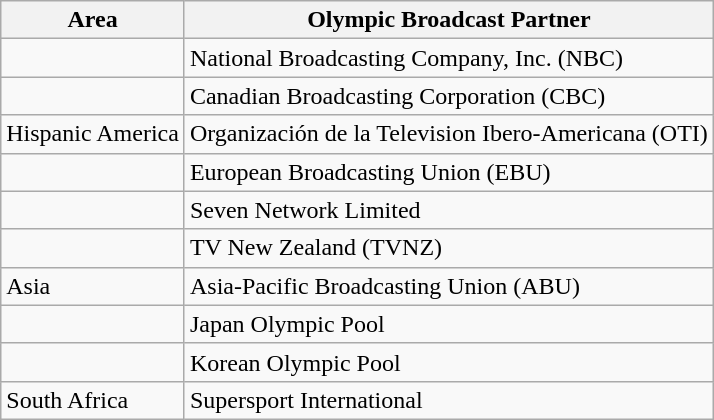<table class="sortable wikitable" style="text-align:left; margin-right:50px; font-size:100%">
<tr>
<th align=center>Area</th>
<th align=center>Olympic Broadcast Partner</th>
</tr>
<tr>
<td align=left></td>
<td>National Broadcasting Company, Inc. (NBC)</td>
</tr>
<tr>
<td align=left></td>
<td>Canadian Broadcasting Corporation (CBC)</td>
</tr>
<tr>
<td align=left>Hispanic America</td>
<td>Organización de la Television Ibero-Americana (OTI)</td>
</tr>
<tr>
<td align=left></td>
<td>European Broadcasting Union (EBU)</td>
</tr>
<tr>
<td align=left></td>
<td>Seven Network Limited</td>
</tr>
<tr>
<td align=left></td>
<td>TV New Zealand (TVNZ)</td>
</tr>
<tr>
<td align=left>Asia</td>
<td>Asia-Pacific Broadcasting Union (ABU)</td>
</tr>
<tr>
<td align=left></td>
<td>Japan Olympic Pool</td>
</tr>
<tr>
<td align=left></td>
<td>Korean Olympic Pool</td>
</tr>
<tr>
<td align=left>South Africa</td>
<td>Supersport International</td>
</tr>
</table>
